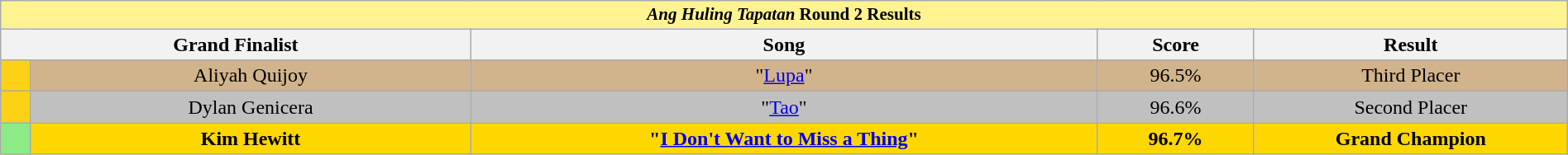<table class="wikitable mw-collapsible mw-collapsed" style="width:100%; text-align:center;">
<tr>
<th colspan="5" style="background-color:#fff291;font-size:14px"><em>Ang Huling Tapatan</em> Round 2 Results</th>
</tr>
<tr>
<th colspan="2" width="30%">Grand Finalist</th>
<th width="40%">Song</th>
<th width="10%">Score</th>
<th width="20%">Result</th>
</tr>
<tr style="background:tan" |>
<td style="background:#FCD116" width"1%"></td>
<td>Aliyah Quijoy</td>
<td>"<a href='#'>Lupa</a>"</td>
<td>96.5%</td>
<td>Third Placer</td>
</tr>
<tr style="background:silver" |>
<td style="background:#FCD116" width"1%"></td>
<td>Dylan Genicera</td>
<td>"<a href='#'>Tao</a>"</td>
<td>96.6%</td>
<td>Second Placer</td>
</tr>
<tr style="background:gold" |>
<td style="background:#8deb87" width"1%"></td>
<td><strong>Kim Hewitt</strong></td>
<td><strong>"<a href='#'>I Don't Want to Miss a Thing</a>"</strong></td>
<td><strong>96.7%</strong></td>
<td><strong>Grand Champion</strong></td>
</tr>
</table>
